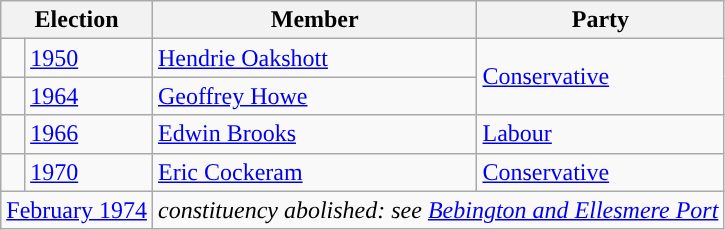<table class="wikitable">
<tr>
<th colspan="2">Election</th>
<th>Member</th>
<th>Party</th>
</tr>
<tr>
<td style="color:inherit;background-color: "></td>
<td><a href='#'>1950</a></td>
<td><a href='#'>Hendrie Oakshott</a></td>
<td rowspan="2"><a href='#'>Conservative</a></td>
</tr>
<tr>
<td style="color:inherit;background-color: "></td>
<td><a href='#'>1964</a></td>
<td><a href='#'>Geoffrey Howe</a></td>
</tr>
<tr>
<td style="color:inherit;background-color: "></td>
<td><a href='#'>1966</a></td>
<td><a href='#'>Edwin Brooks</a></td>
<td><a href='#'>Labour</a></td>
</tr>
<tr>
<td style="color:inherit;background-color: "></td>
<td><a href='#'>1970</a></td>
<td><a href='#'>Eric Cockeram</a></td>
<td><a href='#'>Conservative</a></td>
</tr>
<tr>
<td colspan="2" align="right"><a href='#'>February 1974</a></td>
<td colspan="2"><em>constituency abolished: see <a href='#'>Bebington and Ellesmere Port</a></em></td>
</tr>
</table>
